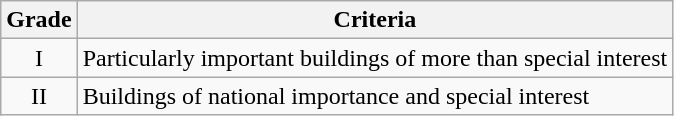<table class="wikitable">
<tr>
<th>Grade</th>
<th>Criteria</th>
</tr>
<tr>
<td align="center" >I</td>
<td>Particularly important buildings of more than special interest</td>
</tr>
<tr>
<td align="center" >II</td>
<td>Buildings of national importance and special interest</td>
</tr>
</table>
